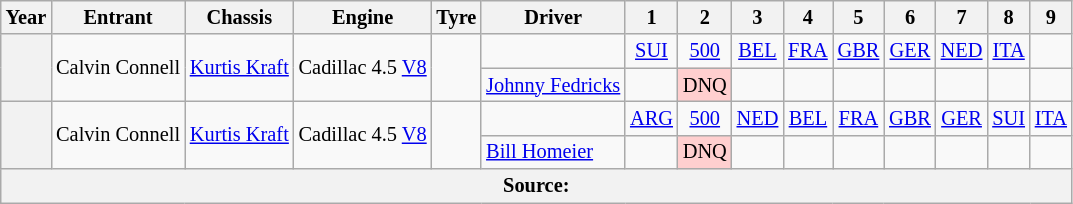<table class="wikitable" style="text-align:center; font-size:85%">
<tr>
<th>Year</th>
<th>Entrant</th>
<th>Chassis</th>
<th>Engine</th>
<th>Tyre</th>
<th>Driver</th>
<th>1</th>
<th>2</th>
<th>3</th>
<th>4</th>
<th>5</th>
<th>6</th>
<th>7</th>
<th>8</th>
<th>9</th>
</tr>
<tr>
<th rowspan=2></th>
<td rowspan=2>Calvin Connell</td>
<td rowspan=2><a href='#'>Kurtis Kraft</a></td>
<td rowspan=2>Cadillac 4.5 <a href='#'>V8</a></td>
<td rowspan=2></td>
<td></td>
<td><a href='#'>SUI</a></td>
<td><a href='#'>500</a></td>
<td><a href='#'>BEL</a></td>
<td><a href='#'>FRA</a></td>
<td><a href='#'>GBR</a></td>
<td><a href='#'>GER</a></td>
<td><a href='#'>NED</a></td>
<td><a href='#'>ITA</a></td>
<td></td>
</tr>
<tr>
<td align="left"> <a href='#'>Johnny Fedricks</a></td>
<td></td>
<td style="background-color:#FFCFCF">DNQ</td>
<td></td>
<td></td>
<td></td>
<td></td>
<td></td>
<td></td>
<td></td>
</tr>
<tr>
<th rowspan=2></th>
<td rowspan=2>Calvin Connell</td>
<td rowspan=2><a href='#'>Kurtis Kraft</a></td>
<td rowspan=2>Cadillac 4.5 <a href='#'>V8</a></td>
<td rowspan=2></td>
<td></td>
<td><a href='#'>ARG</a></td>
<td><a href='#'>500</a></td>
<td><a href='#'>NED</a></td>
<td><a href='#'>BEL</a></td>
<td><a href='#'>FRA</a></td>
<td><a href='#'>GBR</a></td>
<td><a href='#'>GER</a></td>
<td><a href='#'>SUI</a></td>
<td><a href='#'>ITA</a></td>
</tr>
<tr>
<td align="left"> <a href='#'>Bill Homeier</a></td>
<td></td>
<td style="background-color:#FFCFCF">DNQ</td>
<td></td>
<td></td>
<td></td>
<td></td>
<td></td>
<td></td>
<td></td>
</tr>
<tr>
<th colspan="15">Source:</th>
</tr>
</table>
